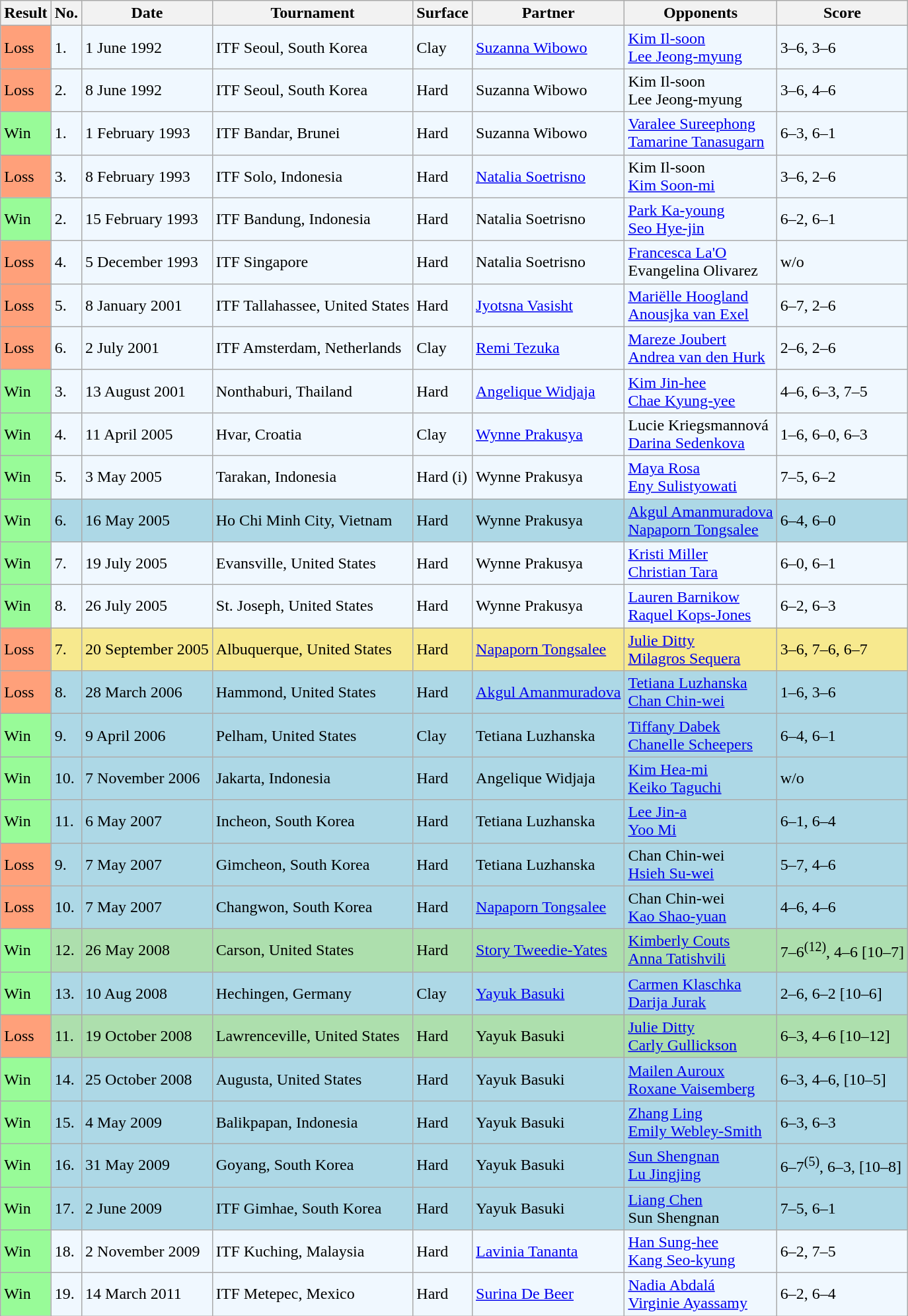<table class="sortable wikitable">
<tr>
<th>Result</th>
<th>No.</th>
<th>Date</th>
<th>Tournament</th>
<th>Surface</th>
<th>Partner</th>
<th>Opponents</th>
<th class="unsortable">Score</th>
</tr>
<tr style="background:#f0f8ff;">
<td style="background:#ffa07a;">Loss</td>
<td>1.</td>
<td>1 June 1992</td>
<td>ITF Seoul, South Korea</td>
<td>Clay</td>
<td> <a href='#'>Suzanna Wibowo</a></td>
<td> <a href='#'>Kim Il-soon</a> <br>  <a href='#'>Lee Jeong-myung</a></td>
<td>3–6, 3–6</td>
</tr>
<tr style="background:#f0f8ff;">
<td style="background:#ffa07a;">Loss</td>
<td>2.</td>
<td>8 June 1992</td>
<td>ITF Seoul, South Korea</td>
<td>Hard</td>
<td> Suzanna Wibowo</td>
<td> Kim Il-soon <br>  Lee Jeong-myung</td>
<td>3–6, 4–6</td>
</tr>
<tr style="background:#f0f8ff;">
<td style="background:#98fb98;">Win</td>
<td>1.</td>
<td>1 February 1993</td>
<td>ITF Bandar, Brunei</td>
<td>Hard</td>
<td> Suzanna Wibowo</td>
<td> <a href='#'>Varalee Sureephong</a> <br>  <a href='#'>Tamarine Tanasugarn</a></td>
<td>6–3, 6–1</td>
</tr>
<tr style="background:#f0f8ff;">
<td style="background:#ffa07a;">Loss</td>
<td>3.</td>
<td>8 February 1993</td>
<td>ITF Solo, Indonesia</td>
<td>Hard</td>
<td> <a href='#'>Natalia Soetrisno</a></td>
<td> Kim Il-soon <br>  <a href='#'>Kim Soon-mi</a></td>
<td>3–6, 2–6</td>
</tr>
<tr style="background:#f0f8ff;">
<td style="background:#98fb98;">Win</td>
<td>2.</td>
<td>15 February 1993</td>
<td>ITF Bandung, Indonesia</td>
<td>Hard</td>
<td> Natalia Soetrisno</td>
<td> <a href='#'>Park Ka-young</a> <br>  <a href='#'>Seo Hye-jin</a></td>
<td>6–2, 6–1</td>
</tr>
<tr style="background:#f0f8ff;">
<td style="background:#ffa07a;">Loss</td>
<td>4.</td>
<td>5 December 1993</td>
<td>ITF Singapore</td>
<td>Hard</td>
<td> Natalia Soetrisno</td>
<td> <a href='#'>Francesca La'O</a> <br>  Evangelina Olivarez</td>
<td>w/o</td>
</tr>
<tr style="background:#f0f8ff;">
<td style="background:#ffa07a;">Loss</td>
<td>5.</td>
<td>8 January 2001</td>
<td>ITF Tallahassee, United States</td>
<td>Hard</td>
<td> <a href='#'>Jyotsna Vasisht</a></td>
<td> <a href='#'>Mariëlle Hoogland</a> <br>  <a href='#'>Anousjka van Exel</a></td>
<td>6–7, 2–6</td>
</tr>
<tr style="background:#f0f8ff;">
<td style="background:#ffa07a;">Loss</td>
<td>6.</td>
<td>2 July 2001</td>
<td>ITF Amsterdam, Netherlands</td>
<td>Clay</td>
<td> <a href='#'>Remi Tezuka</a></td>
<td> <a href='#'>Mareze Joubert</a> <br>  <a href='#'>Andrea van den Hurk</a></td>
<td>2–6, 2–6</td>
</tr>
<tr style="background:#f0f8ff;">
<td style="background:#98fb98;">Win</td>
<td>3.</td>
<td>13 August 2001</td>
<td>Nonthaburi, Thailand</td>
<td>Hard</td>
<td> <a href='#'>Angelique Widjaja</a></td>
<td> <a href='#'>Kim Jin-hee</a> <br>  <a href='#'>Chae Kyung-yee</a></td>
<td>4–6, 6–3, 7–5</td>
</tr>
<tr style="background:#f0f8ff;">
<td style="background:#98fb98;">Win</td>
<td>4.</td>
<td>11 April 2005</td>
<td>Hvar, Croatia</td>
<td>Clay</td>
<td> <a href='#'>Wynne Prakusya</a></td>
<td> Lucie Kriegsmannová <br>  <a href='#'>Darina Sedenkova</a></td>
<td>1–6, 6–0, 6–3</td>
</tr>
<tr style="background:#f0f8ff;">
<td style="background:#98fb98;">Win</td>
<td>5.</td>
<td>3 May 2005</td>
<td>Tarakan, Indonesia</td>
<td>Hard (i)</td>
<td> Wynne Prakusya</td>
<td> <a href='#'>Maya Rosa</a> <br>  <a href='#'>Eny Sulistyowati</a></td>
<td>7–5, 6–2</td>
</tr>
<tr style="background:lightblue;">
<td style="background:#98fb98;">Win</td>
<td>6.</td>
<td>16 May 2005</td>
<td>Ho Chi Minh City, Vietnam</td>
<td>Hard</td>
<td> Wynne Prakusya</td>
<td> <a href='#'>Akgul Amanmuradova</a> <br>  <a href='#'>Napaporn Tongsalee</a></td>
<td>6–4, 6–0</td>
</tr>
<tr style="background:#f0f8ff;">
<td style="background:#98fb98;">Win</td>
<td>7.</td>
<td>19 July 2005</td>
<td>Evansville, United States</td>
<td>Hard</td>
<td> Wynne Prakusya</td>
<td> <a href='#'>Kristi Miller</a> <br>  <a href='#'>Christian Tara</a></td>
<td>6–0, 6–1</td>
</tr>
<tr style="background:#f0f8ff;">
<td style="background:#98fb98;">Win</td>
<td>8.</td>
<td>26 July 2005</td>
<td>St. Joseph, United States</td>
<td>Hard</td>
<td> Wynne Prakusya</td>
<td> <a href='#'>Lauren Barnikow</a> <br>  <a href='#'>Raquel Kops-Jones</a></td>
<td>6–2, 6–3</td>
</tr>
<tr style="background:#f7e98e;">
<td style="background:#ffa07a;">Loss</td>
<td>7.</td>
<td>20 September 2005</td>
<td>Albuquerque, United States</td>
<td>Hard</td>
<td> <a href='#'>Napaporn Tongsalee</a></td>
<td> <a href='#'>Julie Ditty</a> <br>  <a href='#'>Milagros Sequera</a></td>
<td>3–6, 7–6, 6–7</td>
</tr>
<tr style="background:lightblue;">
<td style="background:#ffa07a;">Loss</td>
<td>8.</td>
<td>28 March 2006</td>
<td>Hammond, United States</td>
<td>Hard</td>
<td> <a href='#'>Akgul Amanmuradova</a></td>
<td> <a href='#'>Tetiana Luzhanska</a> <br>  <a href='#'>Chan Chin-wei</a></td>
<td>1–6, 3–6</td>
</tr>
<tr style="background:lightblue;">
<td style="background:#98fb98;">Win</td>
<td>9.</td>
<td>9 April 2006</td>
<td>Pelham, United States</td>
<td>Clay</td>
<td> Tetiana Luzhanska</td>
<td> <a href='#'>Tiffany Dabek</a> <br>  <a href='#'>Chanelle Scheepers</a></td>
<td>6–4, 6–1</td>
</tr>
<tr style="background:lightblue;">
<td style="background:#98fb98;">Win</td>
<td>10.</td>
<td>7 November 2006</td>
<td>Jakarta, Indonesia</td>
<td>Hard</td>
<td> Angelique Widjaja</td>
<td> <a href='#'>Kim Hea-mi</a> <br>  <a href='#'>Keiko Taguchi</a></td>
<td>w/o</td>
</tr>
<tr style="background:lightblue;">
<td style="background:#98fb98;">Win</td>
<td>11.</td>
<td>6 May 2007</td>
<td>Incheon, South Korea</td>
<td>Hard</td>
<td> Tetiana Luzhanska</td>
<td> <a href='#'>Lee Jin-a</a> <br>  <a href='#'>Yoo Mi</a></td>
<td>6–1, 6–4</td>
</tr>
<tr style="background:lightblue;">
<td style="background:#ffa07a;">Loss</td>
<td>9.</td>
<td>7 May 2007</td>
<td>Gimcheon, South Korea</td>
<td>Hard</td>
<td> Tetiana Luzhanska</td>
<td> Chan Chin-wei <br>  <a href='#'>Hsieh Su-wei</a></td>
<td>5–7, 4–6</td>
</tr>
<tr style="background:lightblue;">
<td style="background:#ffa07a;">Loss</td>
<td>10.</td>
<td>7 May 2007</td>
<td>Changwon, South Korea</td>
<td>Hard</td>
<td> <a href='#'>Napaporn Tongsalee</a></td>
<td> Chan Chin-wei <br>  <a href='#'>Kao Shao-yuan</a></td>
<td>4–6, 4–6</td>
</tr>
<tr style="background:#addfad;">
<td bgcolor="98FB98">Win</td>
<td>12.</td>
<td>26 May 2008</td>
<td>Carson, United States</td>
<td>Hard</td>
<td> <a href='#'>Story Tweedie-Yates</a></td>
<td> <a href='#'>Kimberly Couts</a> <br>  <a href='#'>Anna Tatishvili</a></td>
<td>7–6<sup>(12)</sup>, 4–6 [10–7]</td>
</tr>
<tr style="background:lightblue;">
<td style="background:#98fb98;">Win</td>
<td>13.</td>
<td>10 Aug 2008</td>
<td>Hechingen, Germany</td>
<td>Clay</td>
<td> <a href='#'>Yayuk Basuki</a></td>
<td> <a href='#'>Carmen Klaschka</a> <br>  <a href='#'>Darija Jurak</a></td>
<td>2–6, 6–2 [10–6]</td>
</tr>
<tr style="background:#addfad;">
<td style="background:#ffa07a;">Loss</td>
<td>11.</td>
<td>19 October 2008</td>
<td>Lawrenceville, United States</td>
<td>Hard</td>
<td> Yayuk Basuki</td>
<td> <a href='#'>Julie Ditty</a> <br>  <a href='#'>Carly Gullickson</a></td>
<td>6–3, 4–6 [10–12]</td>
</tr>
<tr style="background:lightblue;">
<td style="background:#98fb98;">Win</td>
<td>14.</td>
<td>25 October 2008</td>
<td>Augusta, United States</td>
<td>Hard</td>
<td> Yayuk Basuki</td>
<td> <a href='#'>Mailen Auroux</a> <br>  <a href='#'>Roxane Vaisemberg</a></td>
<td>6–3, 4–6, [10–5]</td>
</tr>
<tr style="background:lightblue;">
<td style="background:#98fb98;">Win</td>
<td>15.</td>
<td>4 May 2009</td>
<td>Balikpapan, Indonesia</td>
<td>Hard</td>
<td> Yayuk Basuki</td>
<td> <a href='#'>Zhang Ling</a> <br>  <a href='#'>Emily Webley-Smith</a></td>
<td>6–3, 6–3</td>
</tr>
<tr style="background:lightblue;">
<td style="background:#98fb98;">Win</td>
<td>16.</td>
<td>31 May 2009</td>
<td>Goyang, South Korea</td>
<td>Hard</td>
<td> Yayuk Basuki</td>
<td> <a href='#'>Sun Shengnan</a> <br>  <a href='#'>Lu Jingjing</a></td>
<td>6–7<sup>(5)</sup>, 6–3, [10–8]</td>
</tr>
<tr style="background:lightblue;">
<td style="background:#98fb98;">Win</td>
<td>17.</td>
<td>2 June 2009</td>
<td>ITF Gimhae, South Korea</td>
<td>Hard</td>
<td> Yayuk Basuki</td>
<td> <a href='#'>Liang Chen</a> <br>  Sun Shengnan</td>
<td>7–5, 6–1</td>
</tr>
<tr style="background:#f0f8ff;">
<td style="background:#98fb98;">Win</td>
<td>18.</td>
<td>2 November 2009</td>
<td>ITF Kuching, Malaysia</td>
<td>Hard</td>
<td> <a href='#'>Lavinia Tananta</a></td>
<td> <a href='#'>Han Sung-hee</a> <br>  <a href='#'>Kang Seo-kyung</a></td>
<td>6–2, 7–5</td>
</tr>
<tr style="background:#f0f8ff;">
<td style="background:#98fb98;">Win</td>
<td>19.</td>
<td>14 March 2011</td>
<td>ITF Metepec, Mexico</td>
<td>Hard</td>
<td> <a href='#'>Surina De Beer</a></td>
<td> <a href='#'>Nadia Abdalá</a> <br>  <a href='#'>Virginie Ayassamy</a></td>
<td>6–2, 6–4</td>
</tr>
</table>
